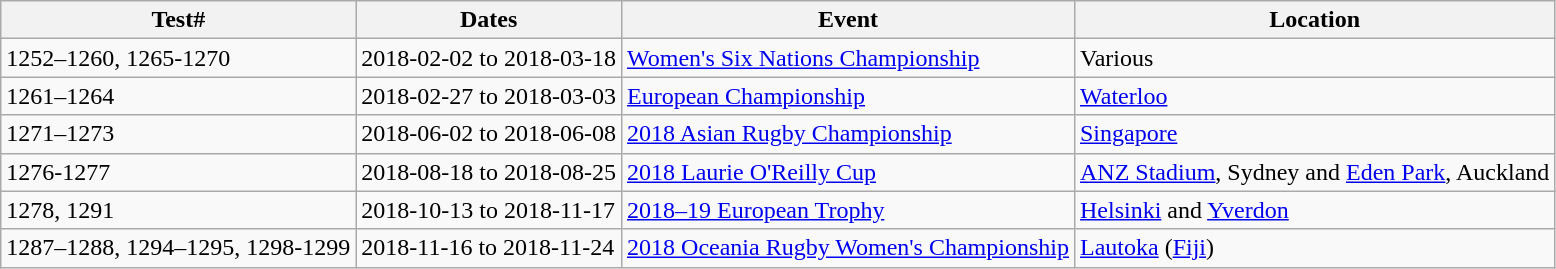<table class="wikitable">
<tr>
<th>Test#</th>
<th>Dates</th>
<th>Event</th>
<th>Location</th>
</tr>
<tr>
<td>1252–1260, 1265-1270</td>
<td>2018-02-02 to 2018-03-18</td>
<td><a href='#'>Women's Six Nations Championship</a></td>
<td>Various</td>
</tr>
<tr>
<td>1261–1264</td>
<td>2018-02-27 to 2018-03-03</td>
<td><a href='#'>European Championship</a></td>
<td><a href='#'>Waterloo</a></td>
</tr>
<tr>
<td>1271–1273</td>
<td>2018-06-02 to 2018-06-08</td>
<td><a href='#'>2018 Asian Rugby Championship</a></td>
<td><a href='#'>Singapore</a></td>
</tr>
<tr>
<td>1276-1277</td>
<td>2018-08-18 to 2018-08-25</td>
<td><a href='#'>2018 Laurie O'Reilly Cup</a></td>
<td><a href='#'>ANZ Stadium</a>, Sydney and <a href='#'>Eden Park</a>, Auckland</td>
</tr>
<tr>
<td>1278, 1291</td>
<td>2018-10-13 to 2018-11-17</td>
<td><a href='#'>2018–19 European Trophy</a></td>
<td><a href='#'>Helsinki</a> and <a href='#'>Yverdon</a></td>
</tr>
<tr>
<td>1287–1288, 1294–1295, 1298-1299</td>
<td>2018-11-16 to 2018-11-24</td>
<td><a href='#'>2018 Oceania Rugby Women's Championship</a></td>
<td><a href='#'>Lautoka</a> (<a href='#'>Fiji</a>)</td>
</tr>
</table>
